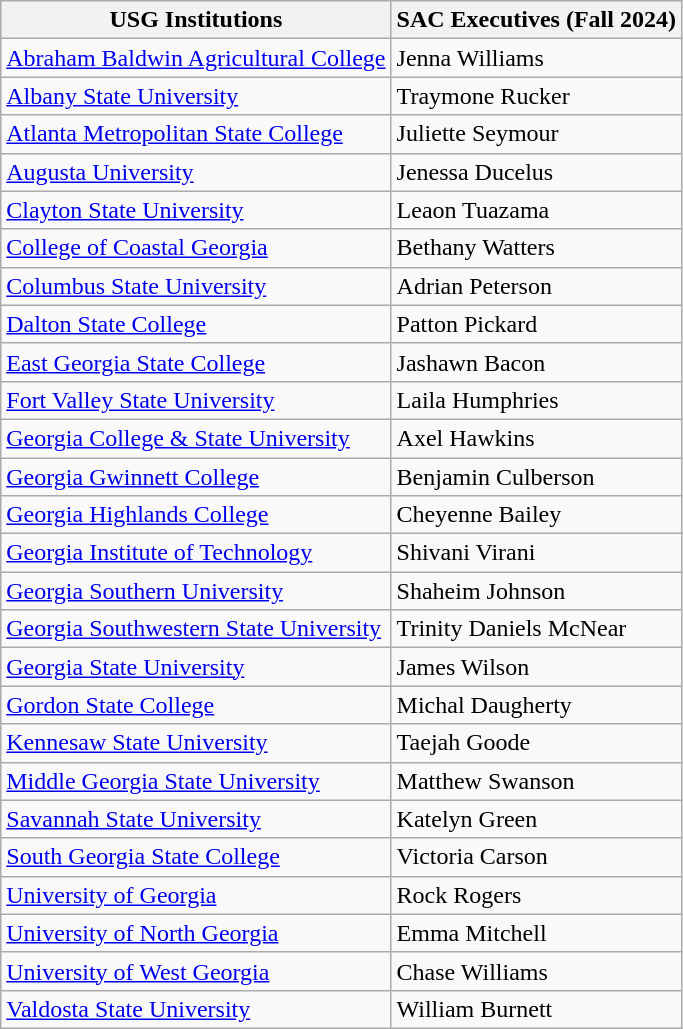<table class="wikitable">
<tr>
<th>USG Institutions</th>
<th>SAC Executives (Fall 2024)</th>
</tr>
<tr>
<td><a href='#'>Abraham Baldwin Agricultural College</a></td>
<td>Jenna Williams</td>
</tr>
<tr>
<td><a href='#'>Albany State University</a></td>
<td>Traymone Rucker</td>
</tr>
<tr>
<td><a href='#'>Atlanta Metropolitan State College</a></td>
<td>Juliette Seymour</td>
</tr>
<tr>
<td><a href='#'>Augusta University</a></td>
<td>Jenessa Ducelus</td>
</tr>
<tr>
<td><a href='#'>Clayton State University</a></td>
<td>Leaon Tuazama</td>
</tr>
<tr>
<td><a href='#'>College of Coastal Georgia</a></td>
<td>Bethany Watters</td>
</tr>
<tr>
<td><a href='#'>Columbus State University</a></td>
<td>Adrian Peterson</td>
</tr>
<tr>
<td><a href='#'>Dalton State College</a></td>
<td>Patton Pickard</td>
</tr>
<tr>
<td><a href='#'>East Georgia State College</a></td>
<td>Jashawn Bacon</td>
</tr>
<tr>
<td><a href='#'>Fort Valley State University</a></td>
<td>Laila Humphries</td>
</tr>
<tr>
<td><a href='#'>Georgia College & State University</a></td>
<td>Axel Hawkins</td>
</tr>
<tr>
<td><a href='#'>Georgia Gwinnett College</a></td>
<td>Benjamin Culberson</td>
</tr>
<tr>
<td><a href='#'>Georgia Highlands College</a></td>
<td>Cheyenne Bailey</td>
</tr>
<tr>
<td><a href='#'>Georgia Institute of Technology</a></td>
<td>Shivani Virani</td>
</tr>
<tr>
<td><a href='#'>Georgia Southern University</a></td>
<td>Shaheim Johnson</td>
</tr>
<tr>
<td><a href='#'>Georgia Southwestern State University</a></td>
<td>Trinity Daniels McNear</td>
</tr>
<tr>
<td><a href='#'>Georgia State University</a></td>
<td>James Wilson</td>
</tr>
<tr>
<td><a href='#'>Gordon State College</a></td>
<td>Michal Daugherty</td>
</tr>
<tr>
<td><a href='#'>Kennesaw State University</a></td>
<td>Taejah Goode</td>
</tr>
<tr>
<td><a href='#'>Middle Georgia State University</a></td>
<td>Matthew Swanson</td>
</tr>
<tr>
<td><a href='#'>Savannah State University</a></td>
<td>Katelyn Green</td>
</tr>
<tr>
<td><a href='#'>South Georgia State College</a></td>
<td>Victoria Carson</td>
</tr>
<tr>
<td><a href='#'>University of Georgia</a></td>
<td>Rock Rogers</td>
</tr>
<tr>
<td><a href='#'>University of North Georgia</a></td>
<td>Emma Mitchell</td>
</tr>
<tr>
<td><a href='#'>University of West Georgia</a></td>
<td>Chase Williams</td>
</tr>
<tr>
<td><a href='#'>Valdosta State University</a></td>
<td>William Burnett</td>
</tr>
</table>
